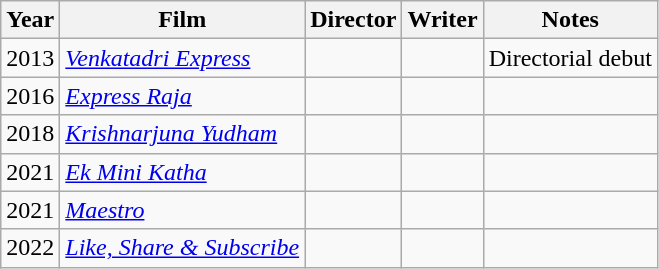<table class="wikitable sortable">
<tr>
<th>Year</th>
<th>Film</th>
<th>Director</th>
<th>Writer</th>
<th class = "unsortable">Notes</th>
</tr>
<tr>
<td>2013</td>
<td><em><a href='#'>Venkatadri Express</a></em></td>
<td></td>
<td></td>
<td>Directorial debut</td>
</tr>
<tr>
<td>2016</td>
<td><em><a href='#'>Express Raja</a></em></td>
<td></td>
<td></td>
<td></td>
</tr>
<tr>
<td>2018</td>
<td><em><a href='#'>Krishnarjuna Yudham</a></em></td>
<td></td>
<td></td>
<td></td>
</tr>
<tr>
<td>2021</td>
<td><em><a href='#'>Ek Mini Katha</a></em></td>
<td></td>
<td></td>
<td></td>
</tr>
<tr>
<td>2021</td>
<td><em><a href='#'>Maestro</a></em></td>
<td></td>
<td></td>
<td></td>
</tr>
<tr>
<td>2022</td>
<td><em><a href='#'>Like, Share & Subscribe</a></em></td>
<td></td>
<td></td>
<td></td>
</tr>
</table>
